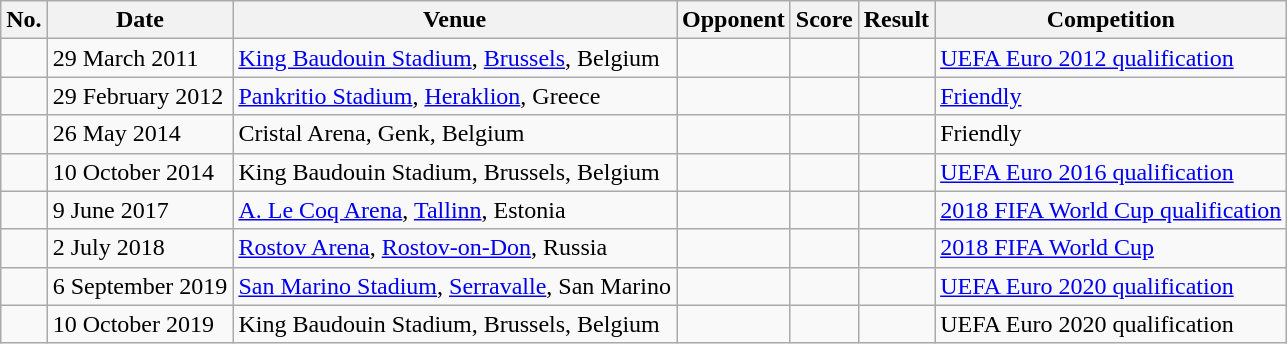<table class="wikitable sortable">
<tr>
<th>No.</th>
<th>Date</th>
<th>Venue</th>
<th>Opponent</th>
<th>Score</th>
<th>Result</th>
<th>Competition</th>
</tr>
<tr>
<td></td>
<td>29 March 2011</td>
<td><a href='#'>King Baudouin Stadium</a>, <a href='#'>Brussels</a>, Belgium</td>
<td></td>
<td></td>
<td></td>
<td><a href='#'>UEFA Euro 2012 qualification</a></td>
</tr>
<tr>
<td></td>
<td>29 February 2012</td>
<td><a href='#'>Pankritio Stadium</a>, <a href='#'>Heraklion</a>, Greece</td>
<td></td>
<td></td>
<td></td>
<td><a href='#'>Friendly</a></td>
</tr>
<tr>
<td></td>
<td>26 May 2014</td>
<td>Cristal Arena, Genk, Belgium</td>
<td></td>
<td></td>
<td></td>
<td>Friendly</td>
</tr>
<tr>
<td></td>
<td>10 October 2014</td>
<td>King Baudouin Stadium, Brussels, Belgium</td>
<td></td>
<td></td>
<td></td>
<td><a href='#'>UEFA Euro 2016 qualification</a></td>
</tr>
<tr>
<td></td>
<td>9 June 2017</td>
<td><a href='#'>A. Le Coq Arena</a>, <a href='#'>Tallinn</a>, Estonia</td>
<td></td>
<td></td>
<td></td>
<td><a href='#'>2018 FIFA World Cup qualification</a></td>
</tr>
<tr>
<td></td>
<td>2 July 2018</td>
<td><a href='#'>Rostov Arena</a>, <a href='#'>Rostov-on-Don</a>, Russia</td>
<td></td>
<td></td>
<td></td>
<td><a href='#'>2018 FIFA World Cup</a></td>
</tr>
<tr>
<td></td>
<td>6 September 2019</td>
<td><a href='#'>San Marino Stadium</a>, <a href='#'>Serravalle</a>, San Marino</td>
<td></td>
<td></td>
<td></td>
<td><a href='#'>UEFA Euro 2020 qualification</a></td>
</tr>
<tr>
<td></td>
<td>10 October 2019</td>
<td>King Baudouin Stadium, Brussels, Belgium</td>
<td></td>
<td></td>
<td></td>
<td>UEFA Euro 2020 qualification</td>
</tr>
</table>
